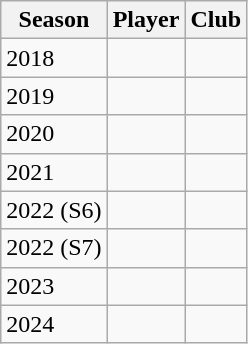<table class="wikitable sortable">
<tr>
<th>Season</th>
<th>Player</th>
<th>Club</th>
</tr>
<tr>
<td>2018</td>
<td></td>
<td></td>
</tr>
<tr>
<td>2019</td>
<td></td>
<td></td>
</tr>
<tr>
<td>2020</td>
<td></td>
<td></td>
</tr>
<tr>
<td>2021</td>
<td></td>
<td></td>
</tr>
<tr>
<td>2022 (S6)</td>
<td></td>
<td></td>
</tr>
<tr>
<td>2022 (S7)</td>
<td></td>
<td></td>
</tr>
<tr>
<td>2023</td>
<td></td>
<td></td>
</tr>
<tr>
<td>2024</td>
<td></td>
<td></td>
</tr>
</table>
